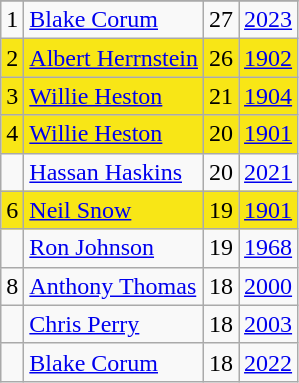<table class="wikitable">
<tr>
</tr>
<tr>
<td>1</td>
<td><a href='#'>Blake Corum</a></td>
<td>27</td>
<td><a href='#'>2023</a></td>
</tr>
<tr bgcolor=#F8E616>
<td>2</td>
<td><a href='#'>Albert Herrnstein</a></td>
<td>26</td>
<td><a href='#'>1902</a></td>
</tr>
<tr bgcolor=#F8E616>
<td>3</td>
<td><a href='#'>Willie Heston</a></td>
<td>21</td>
<td><a href='#'>1904</a></td>
</tr>
<tr bgcolor=#F8E616>
<td>4</td>
<td><a href='#'>Willie Heston</a></td>
<td>20</td>
<td><a href='#'>1901</a></td>
</tr>
<tr>
<td></td>
<td><a href='#'>Hassan Haskins</a></td>
<td>20</td>
<td><a href='#'>2021</a></td>
</tr>
<tr bgcolor=#F8E616>
<td>6</td>
<td><a href='#'>Neil Snow</a></td>
<td>19</td>
<td><a href='#'>1901</a></td>
</tr>
<tr>
<td></td>
<td><a href='#'>Ron Johnson</a></td>
<td>19</td>
<td><a href='#'>1968</a></td>
</tr>
<tr>
<td>8</td>
<td><a href='#'>Anthony Thomas</a></td>
<td>18</td>
<td><a href='#'>2000</a></td>
</tr>
<tr>
<td></td>
<td><a href='#'>Chris Perry</a></td>
<td>18</td>
<td><a href='#'>2003</a></td>
</tr>
<tr>
<td></td>
<td><a href='#'>Blake Corum</a></td>
<td>18</td>
<td><a href='#'>2022</a></td>
</tr>
</table>
